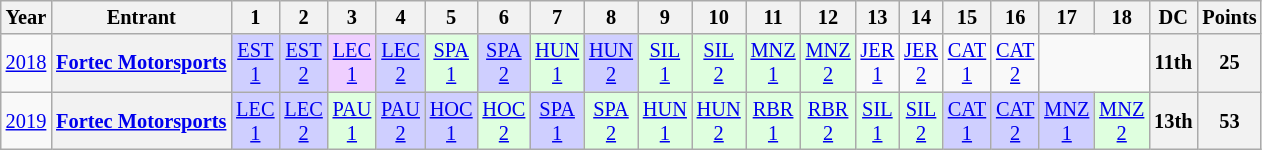<table class="wikitable" style="text-align:center; font-size:85%">
<tr>
<th>Year</th>
<th>Entrant</th>
<th>1</th>
<th>2</th>
<th>3</th>
<th>4</th>
<th>5</th>
<th>6</th>
<th>7</th>
<th>8</th>
<th>9</th>
<th>10</th>
<th>11</th>
<th>12</th>
<th>13</th>
<th>14</th>
<th>15</th>
<th>16</th>
<th>17</th>
<th>18</th>
<th>DC</th>
<th>Points</th>
</tr>
<tr>
<td><a href='#'>2018</a></td>
<th nowrap><a href='#'>Fortec Motorsports</a></th>
<td style="background:#CFCFFF;"><a href='#'>EST<br>1</a><br></td>
<td style="background:#CFCFFF;"><a href='#'>EST<br>2</a><br></td>
<td style="background:#EFCFFF;"><a href='#'>LEC<br>1</a><br></td>
<td style="background:#CFCFFF;"><a href='#'>LEC<br>2</a><br></td>
<td style="background:#DFFFDF;"><a href='#'>SPA<br>1</a><br></td>
<td style="background:#CFCFFF;"><a href='#'>SPA<br>2</a><br></td>
<td style="background:#DFFFDF;"><a href='#'>HUN<br>1</a><br></td>
<td style="background:#CFCFFF;"><a href='#'>HUN<br>2</a><br></td>
<td style="background:#DFFFDF;"><a href='#'>SIL<br>1</a><br></td>
<td style="background:#DFFFDF;"><a href='#'>SIL<br>2</a><br></td>
<td style="background:#DFFFDF;"><a href='#'>MNZ<br>1</a><br></td>
<td style="background:#DFFFDF;"><a href='#'>MNZ<br>2</a><br></td>
<td style="background:#;"><a href='#'>JER<br>1</a></td>
<td style="background:#;"><a href='#'>JER<br>2</a></td>
<td style="background:#;"><a href='#'>CAT<br>1</a></td>
<td style="background:#;"><a href='#'>CAT<br>2</a></td>
<td colspan=2></td>
<th>11th</th>
<th>25</th>
</tr>
<tr>
<td><a href='#'>2019</a></td>
<th nowrap><a href='#'>Fortec Motorsports</a></th>
<td style="background:#CFCFFF;"><a href='#'>LEC<br>1</a><br></td>
<td style="background:#CFCFFF;"><a href='#'>LEC<br>2</a><br></td>
<td style="background:#DFFFDF;"><a href='#'>PAU<br>1</a><br></td>
<td style="background:#CFCFFF;"><a href='#'>PAU<br>2</a><br></td>
<td style="background:#CFCFFF;"><a href='#'>HOC<br>1</a><br></td>
<td style="background:#DFFFDF;"><a href='#'>HOC<br>2</a><br></td>
<td style="background:#CFCFFF;"><a href='#'>SPA<br>1</a><br></td>
<td style="background:#DFFFDF;"><a href='#'>SPA<br>2</a><br></td>
<td style="background:#DFFFDF;"><a href='#'>HUN<br>1</a><br></td>
<td style="background:#DFFFDF;"><a href='#'>HUN<br>2</a><br></td>
<td style="background:#DFFFDF;"><a href='#'>RBR<br>1</a><br></td>
<td style="background:#DFFFDF;"><a href='#'>RBR<br>2</a><br></td>
<td style="background:#DFFFDF;"><a href='#'>SIL<br>1</a><br></td>
<td style="background:#DFFFDF;"><a href='#'>SIL<br>2</a><br></td>
<td style="background:#CFCFFF;"><a href='#'>CAT<br>1</a><br></td>
<td style="background:#CFCFFF;"><a href='#'>CAT<br>2</a><br></td>
<td style="background:#CFCFFF;"><a href='#'>MNZ<br>1</a><br></td>
<td style="background:#DFFFDF;"><a href='#'>MNZ<br>2</a><br></td>
<th>13th</th>
<th>53</th>
</tr>
</table>
